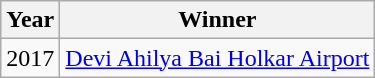<table class="wikitable">
<tr>
<th>Year</th>
<th>Winner</th>
</tr>
<tr>
<td>2017</td>
<td> <a href='#'>Devi Ahilya Bai Holkar Airport</a></td>
</tr>
</table>
